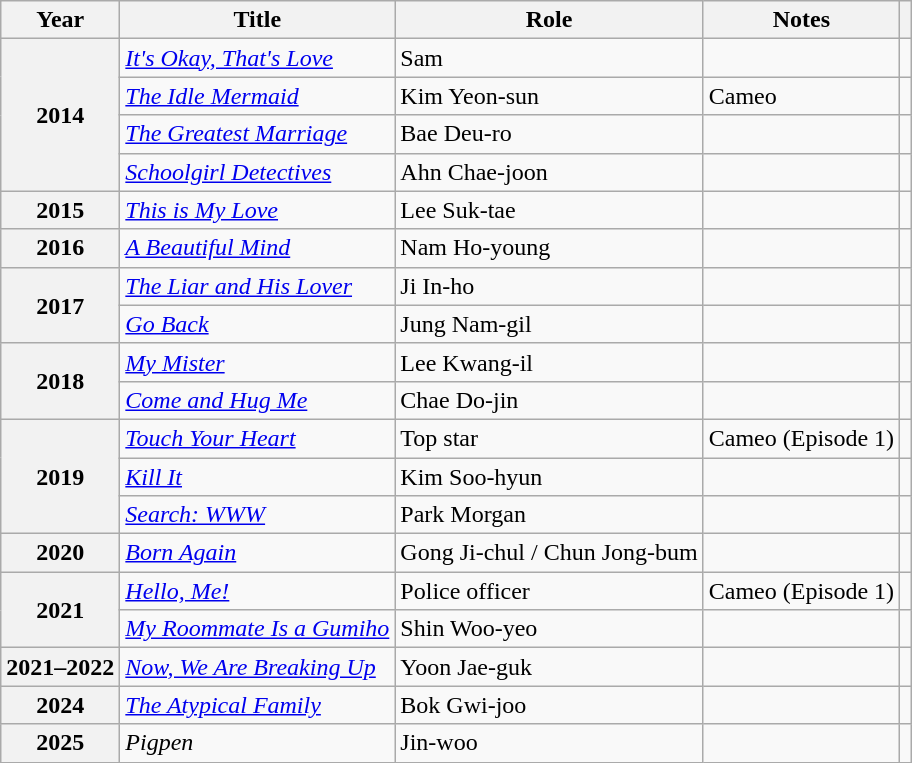<table class="wikitable plainrowheaders sortable">
<tr>
<th scope="col">Year</th>
<th scope="col">Title</th>
<th scope="col">Role</th>
<th scope="col">Notes</th>
<th scope="col" class="unsortable"></th>
</tr>
<tr>
<th scope="row" rowspan="4">2014</th>
<td><em><a href='#'>It's Okay, That's Love</a></em></td>
<td>Sam</td>
<td></td>
<td style="text-align:center"></td>
</tr>
<tr>
<td><em><a href='#'>The Idle Mermaid</a></em></td>
<td>Kim Yeon-sun</td>
<td>Cameo</td>
<td style="text-align:center"></td>
</tr>
<tr>
<td><em><a href='#'>The Greatest Marriage</a></em></td>
<td>Bae Deu-ro</td>
<td></td>
<td style="text-align:center"></td>
</tr>
<tr>
<td><em><a href='#'>Schoolgirl Detectives</a></em></td>
<td>Ahn Chae-joon</td>
<td></td>
<td style="text-align:center"></td>
</tr>
<tr>
<th scope="row">2015</th>
<td><em><a href='#'>This is My Love</a></em></td>
<td>Lee Suk-tae</td>
<td></td>
<td style="text-align:center"></td>
</tr>
<tr>
<th scope="row">2016</th>
<td><em><a href='#'>A Beautiful Mind</a></em></td>
<td>Nam Ho-young</td>
<td></td>
<td style="text-align:center"></td>
</tr>
<tr>
<th scope="row" rowspan="2">2017</th>
<td><em><a href='#'>The Liar and His Lover</a></em></td>
<td>Ji In-ho</td>
<td></td>
<td style="text-align:center"></td>
</tr>
<tr>
<td><em><a href='#'>Go Back</a></em></td>
<td>Jung Nam-gil</td>
<td></td>
<td style="text-align:center"></td>
</tr>
<tr>
<th scope="row" rowspan="2">2018</th>
<td><em><a href='#'>My Mister</a></em></td>
<td>Lee Kwang-il</td>
<td></td>
<td style="text-align:center"></td>
</tr>
<tr>
<td><em><a href='#'>Come and Hug Me</a></em></td>
<td>Chae Do-jin</td>
<td></td>
<td style="text-align:center"></td>
</tr>
<tr>
<th scope="row" rowspan="3">2019</th>
<td><em><a href='#'>Touch Your Heart</a></em></td>
<td>Top star</td>
<td>Cameo (Episode 1)</td>
<td style="text-align:center"></td>
</tr>
<tr>
<td><em><a href='#'>Kill It</a></em></td>
<td>Kim Soo-hyun</td>
<td></td>
<td style="text-align:center"></td>
</tr>
<tr>
<td><em><a href='#'>Search: WWW</a></em></td>
<td>Park Morgan</td>
<td></td>
<td style="text-align:center"></td>
</tr>
<tr>
<th scope="row">2020</th>
<td><em><a href='#'>Born Again</a></em></td>
<td>Gong Ji-chul / Chun Jong-bum</td>
<td></td>
<td style="text-align:center"></td>
</tr>
<tr>
<th scope="row" rowspan="2">2021</th>
<td><em><a href='#'>Hello, Me!</a></em></td>
<td>Police officer</td>
<td>Cameo (Episode 1)</td>
<td style="text-align:center"></td>
</tr>
<tr>
<td><em><a href='#'>My Roommate Is a Gumiho</a></em></td>
<td>Shin Woo-yeo</td>
<td></td>
<td style="text-align:center"></td>
</tr>
<tr>
<th scope="row">2021–2022</th>
<td><em><a href='#'>Now, We Are Breaking Up</a></em></td>
<td>Yoon Jae-guk</td>
<td></td>
<td style="text-align:center"></td>
</tr>
<tr>
<th scope="row">2024</th>
<td><em><a href='#'>The Atypical Family</a></em></td>
<td>Bok Gwi-joo</td>
<td></td>
<td style="text-align:center"></td>
</tr>
<tr>
<th scope="row">2025</th>
<td><em>Pigpen</em></td>
<td>Jin-woo</td>
<td></td>
<td style="text-align:center"></td>
</tr>
</table>
